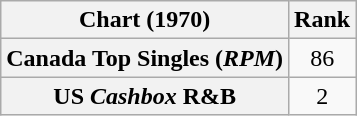<table class="wikitable sortable plainrowheaders">
<tr>
<th>Chart (1970)</th>
<th>Rank</th>
</tr>
<tr>
<th scope="row">Canada Top Singles (<em>RPM</em>)</th>
<td style="text-align:center;">86</td>
</tr>
<tr>
<th scope="row">US <em>Cashbox</em> R&B</th>
<td style="text-align:center;">2</td>
</tr>
</table>
